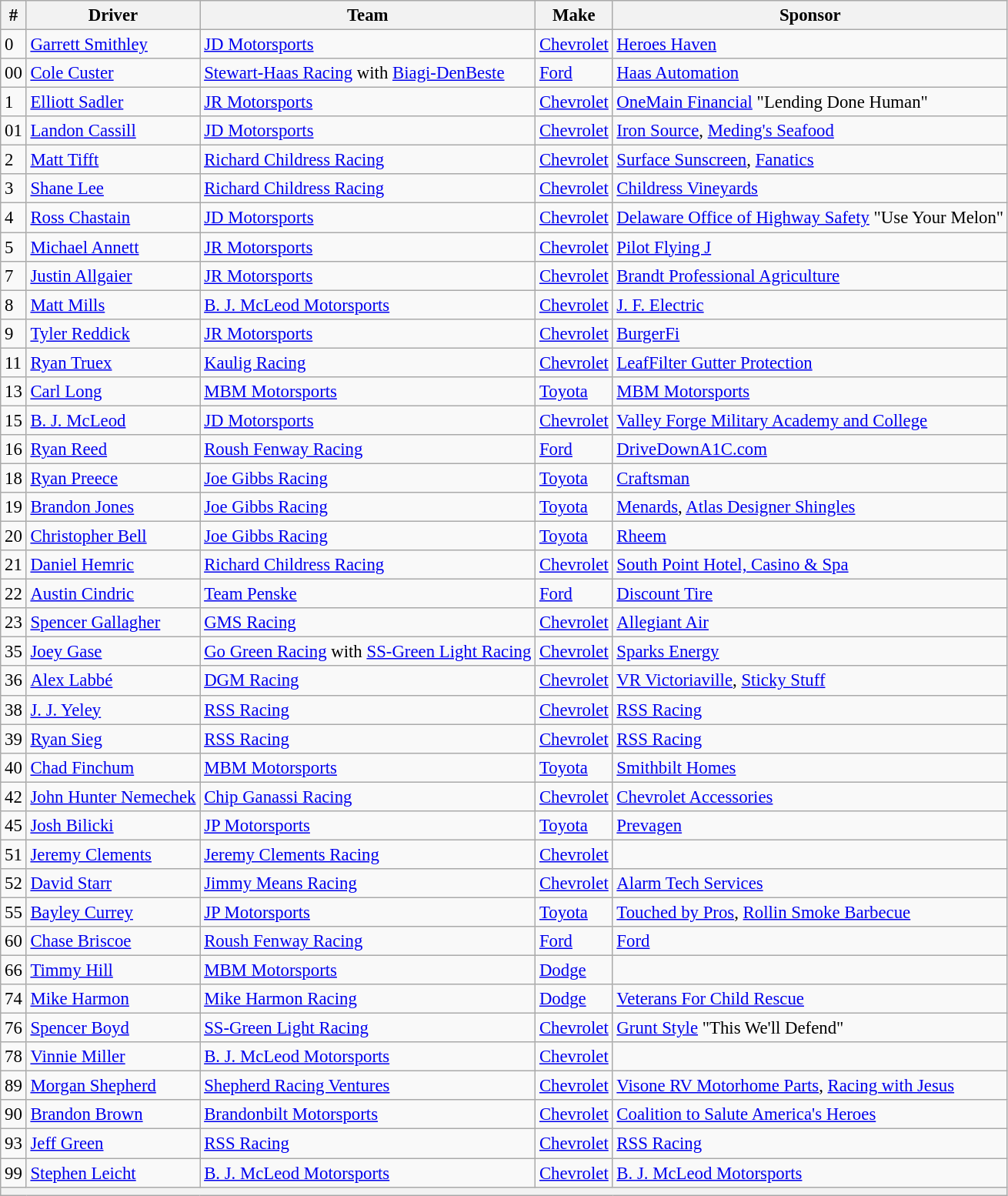<table class="wikitable" style="font-size:95%">
<tr>
<th>#</th>
<th>Driver</th>
<th>Team</th>
<th>Make</th>
<th>Sponsor</th>
</tr>
<tr>
<td>0</td>
<td><a href='#'>Garrett Smithley</a></td>
<td><a href='#'>JD Motorsports</a></td>
<td><a href='#'>Chevrolet</a></td>
<td><a href='#'>Heroes Haven</a></td>
</tr>
<tr>
<td>00</td>
<td><a href='#'>Cole Custer</a></td>
<td><a href='#'>Stewart-Haas Racing</a> with <a href='#'>Biagi-DenBeste</a></td>
<td><a href='#'>Ford</a></td>
<td><a href='#'>Haas Automation</a></td>
</tr>
<tr>
<td>1</td>
<td><a href='#'>Elliott Sadler</a></td>
<td><a href='#'>JR Motorsports</a></td>
<td><a href='#'>Chevrolet</a></td>
<td><a href='#'>OneMain Financial</a> "Lending Done Human"</td>
</tr>
<tr>
<td>01</td>
<td><a href='#'>Landon Cassill</a></td>
<td><a href='#'>JD Motorsports</a></td>
<td><a href='#'>Chevrolet</a></td>
<td><a href='#'>Iron Source</a>, <a href='#'>Meding's Seafood</a></td>
</tr>
<tr>
<td>2</td>
<td><a href='#'>Matt Tifft</a></td>
<td><a href='#'>Richard Childress Racing</a></td>
<td><a href='#'>Chevrolet</a></td>
<td><a href='#'>Surface Sunscreen</a>, <a href='#'>Fanatics</a></td>
</tr>
<tr>
<td>3</td>
<td><a href='#'>Shane Lee</a></td>
<td><a href='#'>Richard Childress Racing</a></td>
<td><a href='#'>Chevrolet</a></td>
<td><a href='#'>Childress Vineyards</a></td>
</tr>
<tr>
<td>4</td>
<td><a href='#'>Ross Chastain</a></td>
<td><a href='#'>JD Motorsports</a></td>
<td><a href='#'>Chevrolet</a></td>
<td><a href='#'>Delaware Office of Highway Safety</a> "Use Your Melon"</td>
</tr>
<tr>
<td>5</td>
<td><a href='#'>Michael Annett</a></td>
<td><a href='#'>JR Motorsports</a></td>
<td><a href='#'>Chevrolet</a></td>
<td><a href='#'>Pilot Flying J</a></td>
</tr>
<tr>
<td>7</td>
<td><a href='#'>Justin Allgaier</a></td>
<td><a href='#'>JR Motorsports</a></td>
<td><a href='#'>Chevrolet</a></td>
<td><a href='#'>Brandt Professional Agriculture</a></td>
</tr>
<tr>
<td>8</td>
<td><a href='#'>Matt Mills</a></td>
<td><a href='#'>B. J. McLeod Motorsports</a></td>
<td><a href='#'>Chevrolet</a></td>
<td><a href='#'>J. F. Electric</a></td>
</tr>
<tr>
<td>9</td>
<td><a href='#'>Tyler Reddick</a></td>
<td><a href='#'>JR Motorsports</a></td>
<td><a href='#'>Chevrolet</a></td>
<td><a href='#'>BurgerFi</a></td>
</tr>
<tr>
<td>11</td>
<td><a href='#'>Ryan Truex</a></td>
<td><a href='#'>Kaulig Racing</a></td>
<td><a href='#'>Chevrolet</a></td>
<td><a href='#'>LeafFilter Gutter Protection</a></td>
</tr>
<tr>
<td>13</td>
<td><a href='#'>Carl Long</a></td>
<td><a href='#'>MBM Motorsports</a></td>
<td><a href='#'>Toyota</a></td>
<td><a href='#'>MBM Motorsports</a></td>
</tr>
<tr>
<td>15</td>
<td><a href='#'>B. J. McLeod</a></td>
<td><a href='#'>JD Motorsports</a></td>
<td><a href='#'>Chevrolet</a></td>
<td><a href='#'>Valley Forge Military Academy and College</a></td>
</tr>
<tr>
<td>16</td>
<td><a href='#'>Ryan Reed</a></td>
<td><a href='#'>Roush Fenway Racing</a></td>
<td><a href='#'>Ford</a></td>
<td><a href='#'>DriveDownA1C.com</a></td>
</tr>
<tr>
<td>18</td>
<td><a href='#'>Ryan Preece</a></td>
<td><a href='#'>Joe Gibbs Racing</a></td>
<td><a href='#'>Toyota</a></td>
<td><a href='#'>Craftsman</a></td>
</tr>
<tr>
<td>19</td>
<td><a href='#'>Brandon Jones</a></td>
<td><a href='#'>Joe Gibbs Racing</a></td>
<td><a href='#'>Toyota</a></td>
<td><a href='#'>Menards</a>, <a href='#'>Atlas Designer Shingles</a></td>
</tr>
<tr>
<td>20</td>
<td><a href='#'>Christopher Bell</a></td>
<td><a href='#'>Joe Gibbs Racing</a></td>
<td><a href='#'>Toyota</a></td>
<td><a href='#'>Rheem</a></td>
</tr>
<tr>
<td>21</td>
<td><a href='#'>Daniel Hemric</a></td>
<td><a href='#'>Richard Childress Racing</a></td>
<td><a href='#'>Chevrolet</a></td>
<td><a href='#'>South Point Hotel, Casino & Spa</a></td>
</tr>
<tr>
<td>22</td>
<td><a href='#'>Austin Cindric</a></td>
<td><a href='#'>Team Penske</a></td>
<td><a href='#'>Ford</a></td>
<td><a href='#'>Discount Tire</a></td>
</tr>
<tr>
<td>23</td>
<td><a href='#'>Spencer Gallagher</a></td>
<td><a href='#'>GMS Racing</a></td>
<td><a href='#'>Chevrolet</a></td>
<td><a href='#'>Allegiant Air</a></td>
</tr>
<tr>
<td>35</td>
<td><a href='#'>Joey Gase</a></td>
<td><a href='#'>Go Green Racing</a> with <a href='#'>SS-Green Light Racing</a></td>
<td><a href='#'>Chevrolet</a></td>
<td><a href='#'>Sparks Energy</a></td>
</tr>
<tr>
<td>36</td>
<td><a href='#'>Alex Labbé</a></td>
<td><a href='#'>DGM Racing</a></td>
<td><a href='#'>Chevrolet</a></td>
<td><a href='#'>VR Victoriaville</a>, <a href='#'>Sticky Stuff</a></td>
</tr>
<tr>
<td>38</td>
<td><a href='#'>J. J. Yeley</a></td>
<td><a href='#'>RSS Racing</a></td>
<td><a href='#'>Chevrolet</a></td>
<td><a href='#'>RSS Racing</a></td>
</tr>
<tr>
<td>39</td>
<td><a href='#'>Ryan Sieg</a></td>
<td><a href='#'>RSS Racing</a></td>
<td><a href='#'>Chevrolet</a></td>
<td><a href='#'>RSS Racing</a></td>
</tr>
<tr>
<td>40</td>
<td><a href='#'>Chad Finchum</a></td>
<td><a href='#'>MBM Motorsports</a></td>
<td><a href='#'>Toyota</a></td>
<td><a href='#'>Smithbilt Homes</a></td>
</tr>
<tr>
<td>42</td>
<td><a href='#'>John Hunter Nemechek</a></td>
<td><a href='#'>Chip Ganassi Racing</a></td>
<td><a href='#'>Chevrolet</a></td>
<td><a href='#'>Chevrolet Accessories</a></td>
</tr>
<tr>
<td>45</td>
<td><a href='#'>Josh Bilicki</a></td>
<td><a href='#'>JP Motorsports</a></td>
<td><a href='#'>Toyota</a></td>
<td><a href='#'>Prevagen</a></td>
</tr>
<tr>
<td>51</td>
<td><a href='#'>Jeremy Clements</a></td>
<td><a href='#'>Jeremy Clements Racing</a></td>
<td><a href='#'>Chevrolet</a></td>
<td></td>
</tr>
<tr>
<td>52</td>
<td><a href='#'>David Starr</a></td>
<td><a href='#'>Jimmy Means Racing</a></td>
<td><a href='#'>Chevrolet</a></td>
<td><a href='#'>Alarm Tech Services</a></td>
</tr>
<tr>
<td>55</td>
<td><a href='#'>Bayley Currey</a></td>
<td><a href='#'>JP Motorsports</a></td>
<td><a href='#'>Toyota</a></td>
<td><a href='#'>Touched by Pros</a>, <a href='#'>Rollin Smoke Barbecue</a></td>
</tr>
<tr>
<td>60</td>
<td><a href='#'>Chase Briscoe</a></td>
<td><a href='#'>Roush Fenway Racing</a></td>
<td><a href='#'>Ford</a></td>
<td><a href='#'>Ford</a></td>
</tr>
<tr>
<td>66</td>
<td><a href='#'>Timmy Hill</a></td>
<td><a href='#'>MBM Motorsports</a></td>
<td><a href='#'>Dodge</a></td>
<td></td>
</tr>
<tr>
<td>74</td>
<td><a href='#'>Mike Harmon</a></td>
<td><a href='#'>Mike Harmon Racing</a></td>
<td><a href='#'>Dodge</a></td>
<td><a href='#'>Veterans For Child Rescue</a></td>
</tr>
<tr>
<td>76</td>
<td><a href='#'>Spencer Boyd</a></td>
<td><a href='#'>SS-Green Light Racing</a></td>
<td><a href='#'>Chevrolet</a></td>
<td><a href='#'>Grunt Style</a> "This We'll Defend"</td>
</tr>
<tr>
<td>78</td>
<td><a href='#'>Vinnie Miller</a></td>
<td><a href='#'>B. J. McLeod Motorsports</a></td>
<td><a href='#'>Chevrolet</a></td>
<td></td>
</tr>
<tr>
<td>89</td>
<td><a href='#'>Morgan Shepherd</a></td>
<td><a href='#'>Shepherd Racing Ventures</a></td>
<td><a href='#'>Chevrolet</a></td>
<td><a href='#'>Visone RV Motorhome Parts</a>, <a href='#'>Racing with Jesus</a></td>
</tr>
<tr>
<td>90</td>
<td><a href='#'>Brandon Brown</a></td>
<td><a href='#'>Brandonbilt Motorsports</a></td>
<td><a href='#'>Chevrolet</a></td>
<td><a href='#'>Coalition to Salute America's Heroes</a></td>
</tr>
<tr>
<td>93</td>
<td><a href='#'>Jeff Green</a></td>
<td><a href='#'>RSS Racing</a></td>
<td><a href='#'>Chevrolet</a></td>
<td><a href='#'>RSS Racing</a></td>
</tr>
<tr>
<td>99</td>
<td><a href='#'>Stephen Leicht</a></td>
<td><a href='#'>B. J. McLeod Motorsports</a></td>
<td><a href='#'>Chevrolet</a></td>
<td><a href='#'>B. J. McLeod Motorsports</a></td>
</tr>
<tr>
<th colspan="5"></th>
</tr>
</table>
